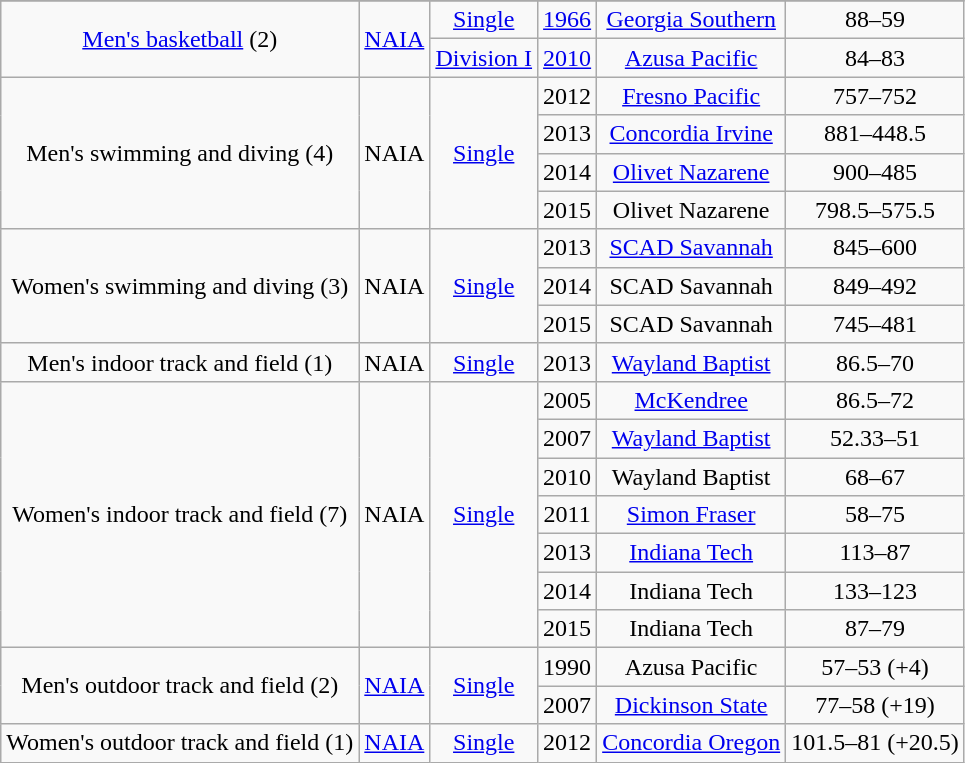<table class="wikitable">
<tr align="center">
</tr>
<tr align="center">
<td rowspan="2"><a href='#'>Men's basketball</a> (2)</td>
<td rowspan="2"><a href='#'>NAIA</a></td>
<td><a href='#'>Single</a></td>
<td><a href='#'>1966</a></td>
<td><a href='#'>Georgia Southern</a></td>
<td>88–59</td>
</tr>
<tr align="center">
<td><a href='#'>Division I</a></td>
<td><a href='#'>2010</a></td>
<td><a href='#'>Azusa Pacific</a></td>
<td>84–83</td>
</tr>
<tr align="center">
<td rowspan="4">Men's swimming and diving (4)</td>
<td rowspan="4">NAIA</td>
<td rowspan="4"><a href='#'>Single</a></td>
<td>2012</td>
<td><a href='#'>Fresno Pacific</a></td>
<td>757–752</td>
</tr>
<tr align="center">
<td>2013</td>
<td><a href='#'>Concordia Irvine</a></td>
<td>881–448.5</td>
</tr>
<tr align="center">
<td>2014</td>
<td><a href='#'>Olivet Nazarene</a></td>
<td>900–485</td>
</tr>
<tr align="center">
<td>2015</td>
<td>Olivet Nazarene</td>
<td>798.5–575.5</td>
</tr>
<tr align="center">
<td rowspan="3">Women's swimming and diving (3)</td>
<td rowspan="3">NAIA</td>
<td rowspan="3"><a href='#'>Single</a></td>
<td>2013</td>
<td><a href='#'>SCAD Savannah</a></td>
<td>845–600</td>
</tr>
<tr align="center">
<td>2014</td>
<td>SCAD Savannah</td>
<td>849–492</td>
</tr>
<tr align="center">
<td>2015</td>
<td>SCAD Savannah</td>
<td>745–481</td>
</tr>
<tr align="center">
<td rowspan="1">Men's indoor track and field (1)</td>
<td rowspan="1">NAIA</td>
<td rowspan="1"><a href='#'>Single</a></td>
<td>2013</td>
<td><a href='#'>Wayland Baptist</a></td>
<td>86.5–70</td>
</tr>
<tr align="center">
<td rowspan="7">Women's indoor track and field (7)</td>
<td rowspan="7">NAIA</td>
<td rowspan="7"><a href='#'>Single</a></td>
<td>2005</td>
<td><a href='#'>McKendree</a></td>
<td>86.5–72</td>
</tr>
<tr align="center">
<td>2007</td>
<td><a href='#'>Wayland Baptist</a></td>
<td>52.33–51</td>
</tr>
<tr align="center">
<td>2010</td>
<td>Wayland Baptist</td>
<td>68–67</td>
</tr>
<tr align="center">
<td>2011</td>
<td><a href='#'>Simon Fraser</a></td>
<td>58–75</td>
</tr>
<tr align="center">
<td>2013</td>
<td><a href='#'>Indiana Tech</a></td>
<td>113–87</td>
</tr>
<tr align="center">
<td>2014</td>
<td>Indiana Tech</td>
<td>133–123</td>
</tr>
<tr align="center">
<td>2015</td>
<td>Indiana Tech</td>
<td>87–79</td>
</tr>
<tr align="center">
<td rowspan="2">Men's outdoor track and field (2)</td>
<td rowspan="2"><a href='#'>NAIA</a></td>
<td rowspan="2"><a href='#'>Single</a></td>
<td>1990</td>
<td>Azusa Pacific</td>
<td>57–53 (+4)</td>
</tr>
<tr align="center">
<td>2007</td>
<td><a href='#'>Dickinson State</a></td>
<td>77–58 (+19)</td>
</tr>
<tr align="center">
<td rowspan="1">Women's outdoor track and field (1)</td>
<td rowspan="1"><a href='#'>NAIA</a></td>
<td rowspan="1"><a href='#'>Single</a></td>
<td>2012</td>
<td><a href='#'>Concordia Oregon</a></td>
<td>101.5–81 (+20.5)</td>
</tr>
</table>
